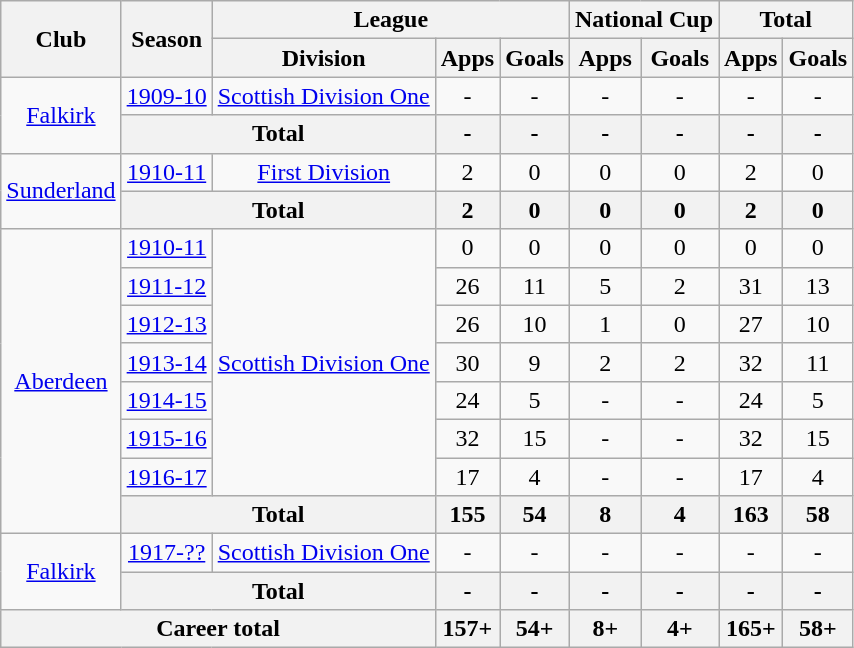<table class="wikitable" style="text-align:center">
<tr>
<th rowspan="2">Club</th>
<th rowspan="2">Season</th>
<th colspan="3">League</th>
<th colspan="2">National Cup</th>
<th colspan="2">Total</th>
</tr>
<tr>
<th>Division</th>
<th>Apps</th>
<th>Goals</th>
<th>Apps</th>
<th>Goals</th>
<th>Apps</th>
<th>Goals</th>
</tr>
<tr>
<td rowspan="2"><a href='#'>Falkirk</a></td>
<td><a href='#'>1909-10</a></td>
<td><a href='#'>Scottish Division One</a></td>
<td>-</td>
<td>-</td>
<td>-</td>
<td>-</td>
<td>-</td>
<td>-</td>
</tr>
<tr>
<th colspan="2">Total</th>
<th>-</th>
<th>-</th>
<th>-</th>
<th>-</th>
<th>-</th>
<th>-</th>
</tr>
<tr>
<td rowspan="2"><a href='#'>Sunderland</a></td>
<td><a href='#'>1910-11</a></td>
<td><a href='#'>First Division</a></td>
<td>2</td>
<td>0</td>
<td>0</td>
<td>0</td>
<td>2</td>
<td>0</td>
</tr>
<tr>
<th colspan="2">Total</th>
<th>2</th>
<th>0</th>
<th>0</th>
<th>0</th>
<th>2</th>
<th>0</th>
</tr>
<tr>
<td rowspan="8"><a href='#'>Aberdeen</a></td>
<td><a href='#'>1910-11</a></td>
<td rowspan="7"><a href='#'>Scottish Division One</a></td>
<td>0</td>
<td>0</td>
<td>0</td>
<td>0</td>
<td>0</td>
<td>0</td>
</tr>
<tr>
<td><a href='#'>1911-12</a></td>
<td>26</td>
<td>11</td>
<td>5</td>
<td>2</td>
<td>31</td>
<td>13</td>
</tr>
<tr>
<td><a href='#'>1912-13</a></td>
<td>26</td>
<td>10</td>
<td>1</td>
<td>0</td>
<td>27</td>
<td>10</td>
</tr>
<tr>
<td><a href='#'>1913-14</a></td>
<td>30</td>
<td>9</td>
<td>2</td>
<td>2</td>
<td>32</td>
<td>11</td>
</tr>
<tr>
<td><a href='#'>1914-15</a></td>
<td>24</td>
<td>5</td>
<td>-</td>
<td>-</td>
<td>24</td>
<td>5</td>
</tr>
<tr>
<td><a href='#'>1915-16</a></td>
<td>32</td>
<td>15</td>
<td>-</td>
<td>-</td>
<td>32</td>
<td>15</td>
</tr>
<tr>
<td><a href='#'>1916-17</a></td>
<td>17</td>
<td>4</td>
<td>-</td>
<td>-</td>
<td>17</td>
<td>4</td>
</tr>
<tr>
<th colspan="2">Total</th>
<th>155</th>
<th>54</th>
<th>8</th>
<th>4</th>
<th>163</th>
<th>58</th>
</tr>
<tr>
<td rowspan="2"><a href='#'>Falkirk</a></td>
<td><a href='#'>1917-??</a></td>
<td><a href='#'>Scottish Division One</a></td>
<td>-</td>
<td>-</td>
<td>-</td>
<td>-</td>
<td>-</td>
<td>-</td>
</tr>
<tr>
<th colspan="2">Total</th>
<th>-</th>
<th>-</th>
<th>-</th>
<th>-</th>
<th>-</th>
<th>-</th>
</tr>
<tr>
<th colspan="3">Career total</th>
<th>157+</th>
<th>54+</th>
<th>8+</th>
<th>4+</th>
<th>165+</th>
<th>58+</th>
</tr>
</table>
